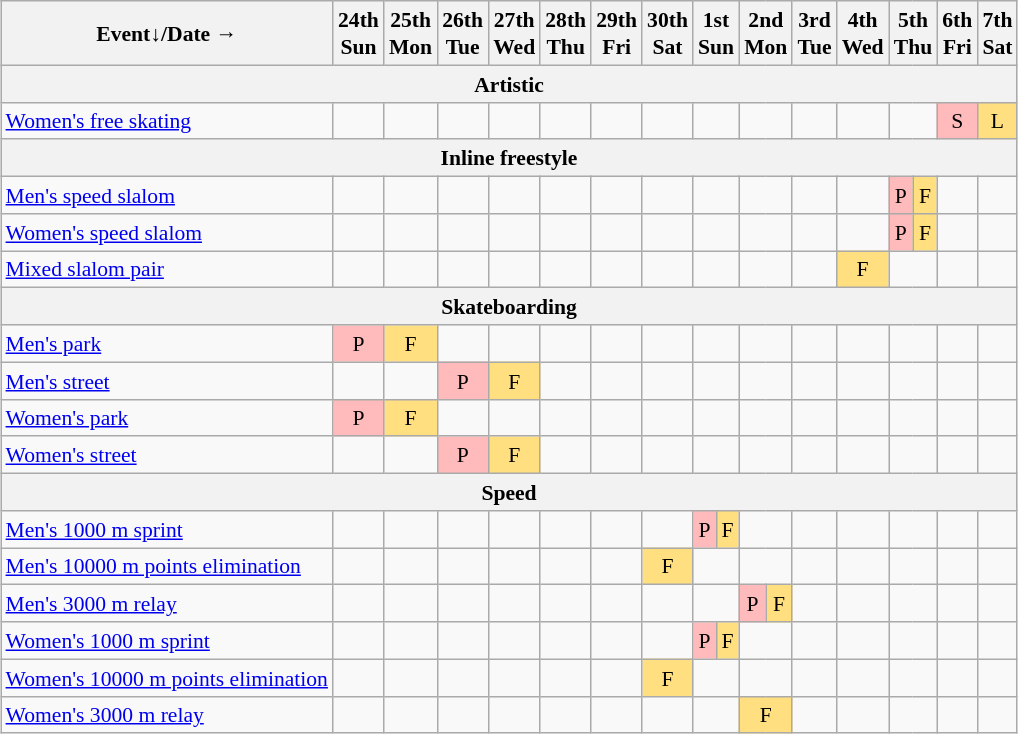<table class="wikitable" style="margin:0.5em auto; font-size:90%; line-height:1.25em; text-align:center;">
<tr>
<th>Event↓/Date →</th>
<th>24th<br>Sun</th>
<th>25th<br>Mon</th>
<th>26th<br>Tue</th>
<th>27th<br>Wed</th>
<th>28th<br>Thu</th>
<th>29th<br>Fri</th>
<th>30th<br>Sat</th>
<th colspan=2>1st<br>Sun</th>
<th colspan=2>2nd<br>Mon</th>
<th>3rd<br>Tue</th>
<th>4th<br>Wed</th>
<th colspan=2>5th<br>Thu</th>
<th>6th<br>Fri</th>
<th>7th<br>Sat</th>
</tr>
<tr>
<th colspan=18>Artistic</th>
</tr>
<tr>
<td align="left"><a href='#'>Women's free skating</a></td>
<td></td>
<td></td>
<td></td>
<td></td>
<td></td>
<td></td>
<td></td>
<td colspan=2></td>
<td colspan=2></td>
<td></td>
<td></td>
<td colspan=2></td>
<td bgcolor="#FFBBBB">S</td>
<td bgcolor="#FFDF80">L</td>
</tr>
<tr>
<th colspan=18>Inline freestyle</th>
</tr>
<tr>
<td align="left"><a href='#'>Men's speed slalom</a></td>
<td></td>
<td></td>
<td></td>
<td></td>
<td></td>
<td></td>
<td></td>
<td colspan=2></td>
<td colspan=2></td>
<td></td>
<td></td>
<td bgcolor="#FFBBBB">P</td>
<td bgcolor="#FFDF80">F</td>
<td></td>
<td></td>
</tr>
<tr>
<td align="left"><a href='#'>Women's speed slalom</a></td>
<td></td>
<td></td>
<td></td>
<td></td>
<td></td>
<td></td>
<td></td>
<td colspan=2></td>
<td colspan=2></td>
<td></td>
<td></td>
<td bgcolor="#FFBBBB">P</td>
<td bgcolor="#FFDF80">F</td>
<td></td>
<td></td>
</tr>
<tr>
<td align="left"><a href='#'>Mixed slalom pair</a></td>
<td></td>
<td></td>
<td></td>
<td></td>
<td></td>
<td></td>
<td></td>
<td colspan=2></td>
<td colspan=2></td>
<td></td>
<td bgcolor="#FFDF80">F</td>
<td colspan=2></td>
<td></td>
<td></td>
</tr>
<tr>
<th colspan=18>Skateboarding</th>
</tr>
<tr>
<td align="left"><a href='#'>Men's park</a></td>
<td bgcolor="#FFBBBB">P</td>
<td bgcolor="#FFDF80">F</td>
<td></td>
<td></td>
<td></td>
<td></td>
<td></td>
<td colspan=2></td>
<td colspan=2></td>
<td></td>
<td></td>
<td colspan=2></td>
<td></td>
<td></td>
</tr>
<tr>
<td align="left"><a href='#'>Men's street</a></td>
<td></td>
<td></td>
<td bgcolor="#FFBBBB">P</td>
<td bgcolor="#FFDF80">F</td>
<td></td>
<td></td>
<td></td>
<td colspan=2></td>
<td colspan=2></td>
<td></td>
<td></td>
<td colspan=2></td>
<td></td>
<td></td>
</tr>
<tr>
<td align="left"><a href='#'>Women's park</a></td>
<td bgcolor="#FFBBBB">P</td>
<td bgcolor="#FFDF80">F</td>
<td></td>
<td></td>
<td></td>
<td></td>
<td></td>
<td colspan=2></td>
<td colspan=2></td>
<td></td>
<td></td>
<td colspan=2></td>
<td></td>
<td></td>
</tr>
<tr>
<td align="left"><a href='#'>Women's street</a></td>
<td></td>
<td></td>
<td bgcolor="#FFBBBB">P</td>
<td bgcolor="#FFDF80">F</td>
<td></td>
<td></td>
<td></td>
<td colspan=2></td>
<td colspan=2></td>
<td></td>
<td></td>
<td colspan=2></td>
<td></td>
<td></td>
</tr>
<tr>
<th colspan=18>Speed</th>
</tr>
<tr>
<td align="left"><a href='#'>Men's 1000 m sprint</a></td>
<td></td>
<td></td>
<td></td>
<td></td>
<td></td>
<td></td>
<td></td>
<td bgcolor="#FFBBBB">P</td>
<td bgcolor="#FFDF80">F</td>
<td colspan=2></td>
<td></td>
<td></td>
<td colspan=2></td>
<td></td>
<td></td>
</tr>
<tr>
<td align="left"><a href='#'>Men's 10000 m points elimination</a></td>
<td></td>
<td></td>
<td></td>
<td></td>
<td></td>
<td></td>
<td bgcolor="#FFDF80">F</td>
<td colspan=2></td>
<td colspan=2></td>
<td></td>
<td></td>
<td colspan=2></td>
<td></td>
<td></td>
</tr>
<tr>
<td align="left"><a href='#'>Men's 3000 m relay</a></td>
<td></td>
<td></td>
<td></td>
<td></td>
<td></td>
<td></td>
<td></td>
<td colspan=2></td>
<td bgcolor="#FFBBBB">P</td>
<td bgcolor="#FFDF80">F</td>
<td></td>
<td></td>
<td colspan=2></td>
<td></td>
<td></td>
</tr>
<tr>
<td align="left"><a href='#'>Women's 1000 m sprint</a></td>
<td></td>
<td></td>
<td></td>
<td></td>
<td></td>
<td></td>
<td></td>
<td bgcolor="#FFBBBB">P</td>
<td bgcolor="#FFDF80">F</td>
<td colspan=2></td>
<td></td>
<td></td>
<td colspan=2></td>
<td></td>
<td></td>
</tr>
<tr>
<td align="left"><a href='#'>Women's 10000 m points elimination</a></td>
<td></td>
<td></td>
<td></td>
<td></td>
<td></td>
<td></td>
<td bgcolor="#FFDF80">F</td>
<td colspan=2></td>
<td colspan=2></td>
<td></td>
<td></td>
<td colspan=2></td>
<td></td>
<td></td>
</tr>
<tr>
<td align="left"><a href='#'>Women's 3000 m relay</a></td>
<td></td>
<td></td>
<td></td>
<td></td>
<td></td>
<td></td>
<td></td>
<td colspan=2></td>
<td colspan=2 bgcolor="#FFDF80">F</td>
<td></td>
<td></td>
<td colspan=2></td>
<td></td>
<td></td>
</tr>
</table>
